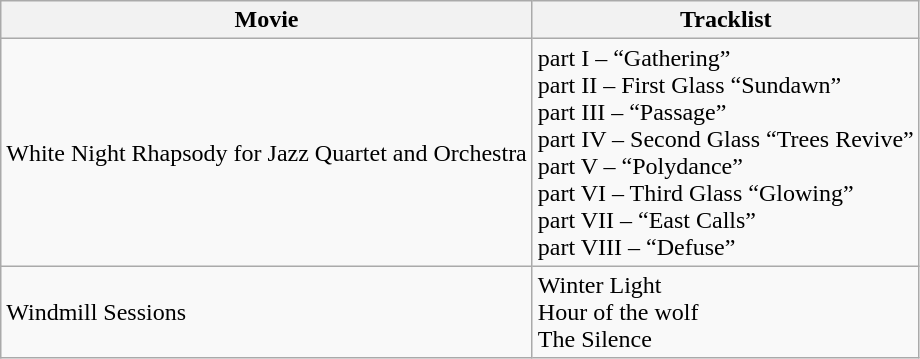<table class="wikitable">
<tr>
<th>Movie</th>
<th>Tracklist</th>
</tr>
<tr>
<td>White Night Rhapsody for Jazz Quartet and Orchestra</td>
<td>part I – “Gathering” <br> part II – First Glass “Sundawn”  <br> part III – “Passage” <br> part IV – Second Glass “Trees Revive” <br> part V – “Polydance” <br> part VI – Third Glass “Glowing” <br> part VII – “East Calls” <br> part VIII – “Defuse”</td>
</tr>
<tr>
<td>Windmill Sessions</td>
<td>Winter Light <br> Hour of the wolf <br> The Silence</td>
</tr>
</table>
